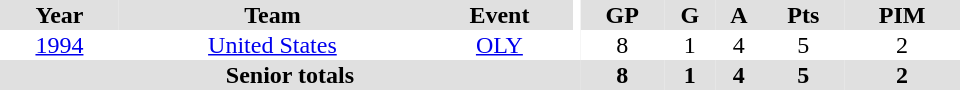<table border="0" cellpadding="1" cellspacing="0" ID="Table3" style="text-align:center; width:40em">
<tr bgcolor="#e0e0e0">
<th>Year</th>
<th>Team</th>
<th>Event</th>
<th rowspan="102" bgcolor="#ffffff"></th>
<th>GP</th>
<th>G</th>
<th>A</th>
<th>Pts</th>
<th>PIM</th>
</tr>
<tr>
<td><a href='#'>1994</a></td>
<td><a href='#'>United States</a></td>
<td><a href='#'>OLY</a></td>
<td>8</td>
<td>1</td>
<td>4</td>
<td>5</td>
<td>2</td>
</tr>
<tr bgcolor="#e0e0e0">
<th colspan="4">Senior totals</th>
<th>8</th>
<th>1</th>
<th>4</th>
<th>5</th>
<th>2</th>
</tr>
</table>
